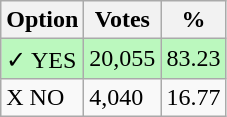<table class="wikitable">
<tr>
<th>Option</th>
<th>Votes</th>
<th>%</th>
</tr>
<tr>
<td style=background:#bbf8be>✓ YES</td>
<td style=background:#bbf8be>20,055</td>
<td style=background:#bbf8be>83.23</td>
</tr>
<tr>
<td>X NO</td>
<td>4,040</td>
<td>16.77</td>
</tr>
</table>
